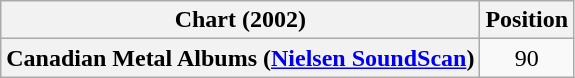<table class="wikitable plainrowheaders">
<tr>
<th>Chart (2002)</th>
<th>Position</th>
</tr>
<tr>
<th scope="row">Canadian Metal Albums (<a href='#'>Nielsen SoundScan</a>)</th>
<td align=center>90</td>
</tr>
</table>
